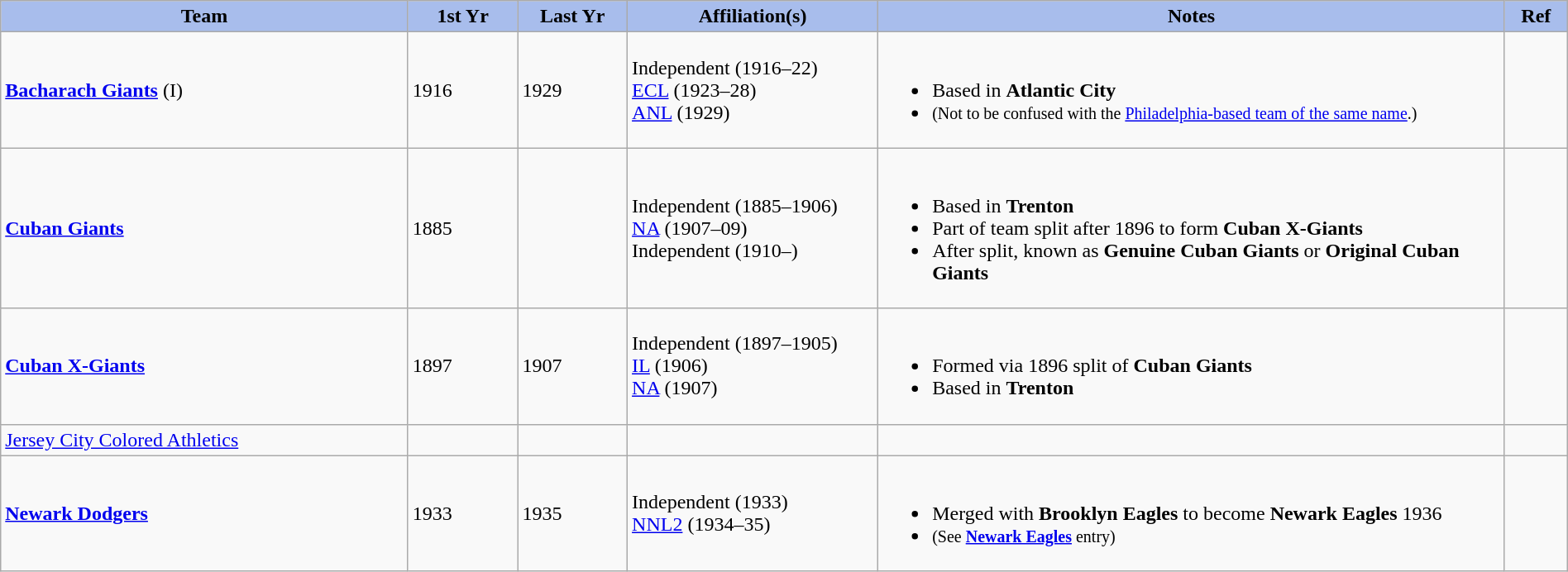<table class="wikitable" style="width: 100%">
<tr>
<th style="background:#a8bdec; width:26%;">Team</th>
<th style="width:7%; background:#a8bdec;">1st Yr</th>
<th style="width:7%; background:#a8bdec;">Last Yr</th>
<th style="width:16%; background:#a8bdec;">Affiliation(s)</th>
<th style="width:40%; background:#a8bdec;">Notes</th>
<th style="width:4%; background:#a8bdec;">Ref</th>
</tr>
<tr id="Atlantic City Bacharach Giants">
<td><strong><a href='#'>Bacharach Giants</a></strong> (I)</td>
<td>1916</td>
<td>1929</td>
<td>Independent (1916–22)<br><a href='#'>ECL</a> (1923–28)<br><a href='#'>ANL</a> (1929)</td>
<td><br><ul><li>Based in <strong>Atlantic City</strong></li><li><small>(Not to be confused with the <a href='#'>Philadelphia-based team of the same name</a>.)</small></li></ul></td>
<td></td>
</tr>
<tr>
<td><strong><a href='#'>Cuban Giants</a></strong></td>
<td>1885</td>
<td></td>
<td>Independent (1885–1906)<br><a href='#'>NA</a> (1907–09)<br>Independent (1910–)</td>
<td><br><ul><li>Based in <strong>Trenton</strong></li><li>Part of team split after 1896 to form <strong>Cuban X-Giants</strong></li><li>After split, known as <strong>Genuine Cuban Giants</strong> or <strong>Original Cuban Giants</strong></li></ul></td>
<td></td>
</tr>
<tr>
<td><strong><a href='#'>Cuban X-Giants</a></strong></td>
<td>1897</td>
<td>1907</td>
<td>Independent (1897–1905)<br><a href='#'>IL</a> (1906)<br><a href='#'>NA</a> (1907)</td>
<td><br><ul><li>Formed via 1896 split of <strong>Cuban Giants</strong></li><li>Based in <strong>Trenton</strong></li></ul></td>
<td></td>
</tr>
<tr>
<td><a href='#'>Jersey City Colored Athletics</a></td>
<td></td>
<td></td>
<td></td>
<td></td>
<td></td>
</tr>
<tr>
<td><strong><a href='#'>Newark Dodgers</a></strong></td>
<td>1933</td>
<td>1935</td>
<td>Independent (1933)<br><a href='#'>NNL2</a> (1934–35)</td>
<td><br><ul><li>Merged with <strong>Brooklyn Eagles</strong> to become <strong>Newark Eagles</strong> 1936</li><li><small>(See <strong><a href='#'>Newark Eagles</a></strong> entry)</small></li></ul></td>
<td></td>
</tr>
</table>
